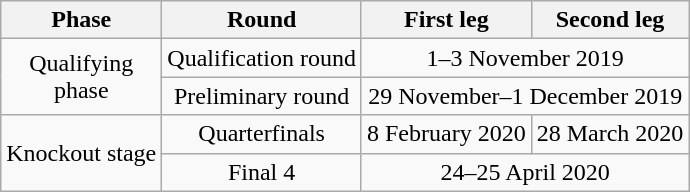<table class="wikitable" style="text-align:center">
<tr>
<th>Phase</th>
<th>Round</th>
<th>First leg</th>
<th>Second leg</th>
</tr>
<tr>
<td rowspan=2>Qualifying<br>phase</td>
<td>Qualification round</td>
<td colspan=2>1–3 November 2019</td>
</tr>
<tr>
<td>Preliminary round</td>
<td colspan=2>29 November–1 December 2019</td>
</tr>
<tr>
<td rowspan=3>Knockout stage</td>
<td>Quarterfinals</td>
<td>8 February 2020</td>
<td>28 March 2020</td>
</tr>
<tr>
<td>Final 4</td>
<td colspan=2>24–25 April 2020</td>
</tr>
</table>
